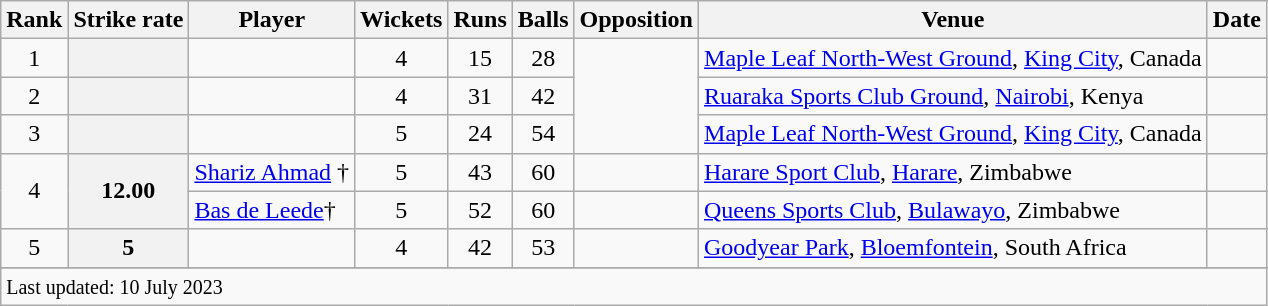<table class="wikitable plainrowheaders sortable">
<tr>
<th scope=col>Rank</th>
<th scope=col>Strike rate</th>
<th scope=col>Player</th>
<th scope=col>Wickets</th>
<th scope=col>Runs</th>
<th scope=col>Balls</th>
<th scope=col>Opposition</th>
<th scope=col>Venue</th>
<th scope=col>Date</th>
</tr>
<tr>
<td align=center>1</td>
<th scope=row style=text-align:center;></th>
<td></td>
<td align=center>4</td>
<td align=center>15</td>
<td align=center>28</td>
<td rowspan=3></td>
<td><a href='#'>Maple Leaf North-West Ground</a>, <a href='#'>King City</a>, Canada</td>
<td></td>
</tr>
<tr>
<td align=center>2</td>
<th scope=row style=text-align:center;></th>
<td></td>
<td align=center>4</td>
<td align=center>31</td>
<td align=center>42</td>
<td><a href='#'>Ruaraka Sports Club Ground</a>, <a href='#'>Nairobi</a>, Kenya</td>
<td></td>
</tr>
<tr>
<td align=center>3</td>
<th scope=row style=text-align:center;></th>
<td></td>
<td align=center>5</td>
<td align=center>24</td>
<td align=center>54</td>
<td><a href='#'>Maple Leaf North-West Ground</a>, <a href='#'>King City</a>, Canada</td>
<td></td>
</tr>
<tr>
<td rowspan="2" align="center">4</td>
<th rowspan="2;" scope="row" style="text-align:center">12.00</th>
<td><a href='#'>Shariz Ahmad</a> †</td>
<td align="center">5</td>
<td align="center">43</td>
<td align="center">60</td>
<td></td>
<td><a href='#'>Harare Sport Club</a>, <a href='#'>Harare</a>, Zimbabwe</td>
<td></td>
</tr>
<tr>
<td><a href='#'>Bas de Leede</a>†</td>
<td align="center">5</td>
<td align="center">52</td>
<td align="center">60</td>
<td></td>
<td><a href='#'>Queens Sports Club</a>, <a href='#'>Bulawayo</a>, Zimbabwe</td>
<td> </td>
</tr>
<tr>
<td align=center>5</td>
<th scope="row" style="text-align:center;">5</th>
<td></td>
<td align="center">4</td>
<td align="center">42</td>
<td align="center">53</td>
<td></td>
<td><a href='#'>Goodyear Park</a>, <a href='#'>Bloemfontein</a>, South Africa</td>
<td> </td>
</tr>
<tr>
</tr>
<tr class=sortbottom>
<td colspan=9><small>Last updated: 10 July 2023</small></td>
</tr>
</table>
